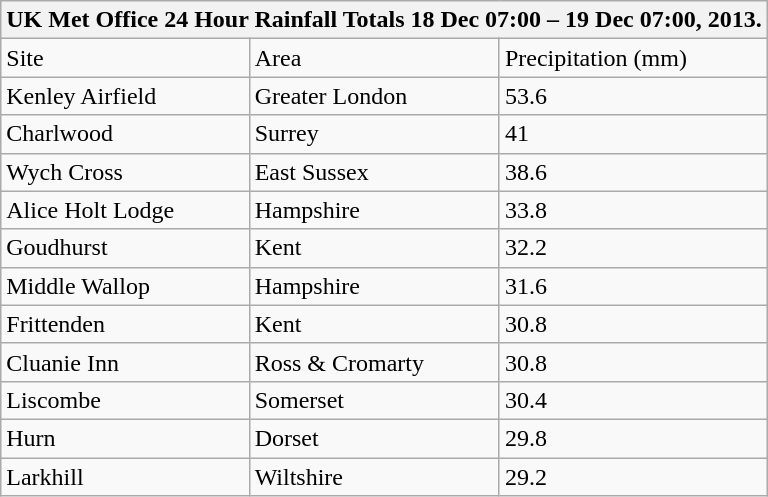<table class="wikitable collapsible collapsed">
<tr>
<th colspan="3">UK Met Office 24 Hour Rainfall Totals 18 Dec 07:00 – 19 Dec 07:00, 2013.</th>
</tr>
<tr>
<td colspan="1">Site</td>
<td colspan="1">Area</td>
<td colspan="1">Precipitation (mm)</td>
</tr>
<tr>
<td>Kenley Airfield</td>
<td>Greater London</td>
<td>53.6</td>
</tr>
<tr>
<td>Charlwood</td>
<td>Surrey</td>
<td>41</td>
</tr>
<tr>
<td>Wych Cross</td>
<td>East Sussex</td>
<td>38.6</td>
</tr>
<tr>
<td>Alice Holt Lodge</td>
<td>Hampshire</td>
<td>33.8</td>
</tr>
<tr>
<td>Goudhurst</td>
<td>Kent</td>
<td>32.2</td>
</tr>
<tr>
<td>Middle Wallop</td>
<td>Hampshire</td>
<td>31.6</td>
</tr>
<tr>
<td>Frittenden</td>
<td>Kent</td>
<td>30.8</td>
</tr>
<tr>
<td>Cluanie Inn</td>
<td>Ross & Cromarty</td>
<td>30.8</td>
</tr>
<tr>
<td>Liscombe</td>
<td>Somerset</td>
<td>30.4</td>
</tr>
<tr>
<td>Hurn</td>
<td>Dorset</td>
<td>29.8</td>
</tr>
<tr>
<td>Larkhill</td>
<td>Wiltshire</td>
<td>29.2</td>
</tr>
</table>
